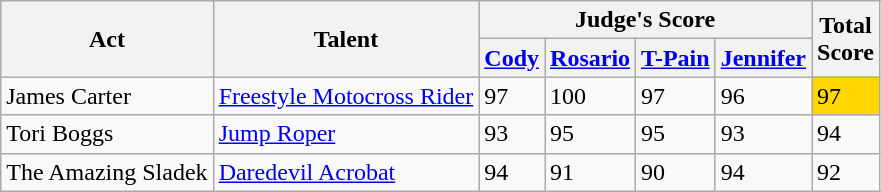<table class="wikitable">
<tr>
<th rowspan="2">Act</th>
<th rowspan="2">Talent</th>
<th colspan="4">Judge's Score</th>
<th rowspan="2">Total<br>Score</th>
</tr>
<tr>
<th><a href='#'>Cody</a></th>
<th><a href='#'>Rosario</a></th>
<th><a href='#'>T-Pain</a></th>
<th><a href='#'>Jennifer</a></th>
</tr>
<tr>
<td>James Carter</td>
<td><a href='#'>Freestyle Motocross Rider</a></td>
<td>97</td>
<td>100</td>
<td>97</td>
<td>96</td>
<td style="background:gold;">97</td>
</tr>
<tr>
<td>Tori Boggs</td>
<td><a href='#'>Jump Roper</a></td>
<td>93</td>
<td>95</td>
<td>95</td>
<td>93</td>
<td>94</td>
</tr>
<tr>
<td>The Amazing Sladek</td>
<td><a href='#'>Daredevil Acrobat</a></td>
<td>94</td>
<td>91</td>
<td>90</td>
<td>94</td>
<td>92</td>
</tr>
</table>
